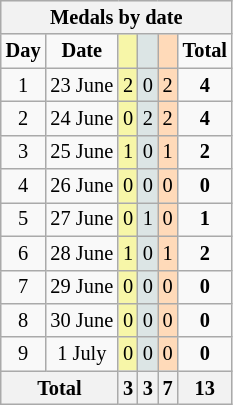<table class="wikitable" style="font-size:85%; text-align:center;">
<tr style="background:#efefef;">
<th colspan=6><strong>Medals by date</strong></th>
</tr>
<tr>
<td><strong>Day</strong></td>
<td><strong>Date</strong></td>
<td style="background:#F7F6A8;"></td>
<td style="background:#DCE5E5;"></td>
<td style="background:#FFDAB9;"></td>
<td><strong>Total</strong></td>
</tr>
<tr>
<td>1</td>
<td>23 June</td>
<td style="background:#F7F6A8;">2</td>
<td style="background:#DCE5E5;">0</td>
<td style="background:#FFDAB9;">2</td>
<td><strong>4</strong></td>
</tr>
<tr>
<td>2</td>
<td>24 June</td>
<td style="background:#F7F6A8;">0</td>
<td style="background:#DCE5E5;">2</td>
<td style="background:#FFDAB9;">2</td>
<td><strong>4</strong></td>
</tr>
<tr>
<td>3</td>
<td>25 June</td>
<td style="background:#F7F6A8;">1</td>
<td style="background:#DCE5E5;">0</td>
<td style="background:#FFDAB9;">1</td>
<td><strong>2</strong></td>
</tr>
<tr>
<td>4</td>
<td>26 June</td>
<td style="background:#F7F6A8;">0</td>
<td style="background:#DCE5E5;">0</td>
<td style="background:#FFDAB9;">0</td>
<td><strong>0</strong></td>
</tr>
<tr>
<td>5</td>
<td>27 June</td>
<td style="background:#F7F6A8;">0</td>
<td style="background:#DCE5E5;">1</td>
<td style="background:#FFDAB9;">0</td>
<td><strong>1</strong></td>
</tr>
<tr>
<td>6</td>
<td>28 June</td>
<td style="background:#F7F6A8;">1</td>
<td style="background:#DCE5E5;">0</td>
<td style="background:#FFDAB9;">1</td>
<td><strong>2</strong></td>
</tr>
<tr>
<td>7</td>
<td>29 June</td>
<td style="background:#F7F6A8;">0</td>
<td style="background:#DCE5E5;">0</td>
<td style="background:#FFDAB9;">0</td>
<td><strong>0</strong></td>
</tr>
<tr>
<td>8</td>
<td>30 June</td>
<td style="background:#F7F6A8;">0</td>
<td style="background:#DCE5E5;">0</td>
<td style="background:#FFDAB9;">0</td>
<td><strong>0</strong></td>
</tr>
<tr>
<td>9</td>
<td>1 July</td>
<td style="background:#F7F6A8;">0</td>
<td style="background:#DCE5E5;">0</td>
<td style="background:#FFDAB9;">0</td>
<td><strong>0</strong></td>
</tr>
<tr>
<th colspan="2">Total</th>
<th>3</th>
<th>3</th>
<th>7</th>
<th>13</th>
</tr>
</table>
